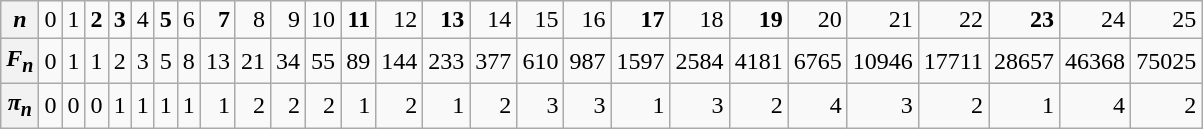<table class="wikitable" style="text-align:right">
<tr>
<th><em>n</em></th>
<td>0</td>
<td>1</td>
<td><strong>2</strong></td>
<td><strong>3</strong></td>
<td>4</td>
<td><strong>5</strong></td>
<td>6</td>
<td><strong>7</strong></td>
<td>8</td>
<td>9</td>
<td>10</td>
<td><strong>11</strong></td>
<td>12</td>
<td><strong>13</strong></td>
<td>14</td>
<td>15</td>
<td>16</td>
<td><strong>17</strong></td>
<td>18</td>
<td><strong>19</strong></td>
<td>20</td>
<td>21</td>
<td>22</td>
<td><strong>23</strong></td>
<td>24</td>
<td>25</td>
</tr>
<tr>
<th><em>F<sub>n</sub></em></th>
<td>0</td>
<td>1</td>
<td>1</td>
<td>2</td>
<td>3</td>
<td>5</td>
<td>8</td>
<td>13</td>
<td>21</td>
<td>34</td>
<td>55</td>
<td>89</td>
<td>144</td>
<td>233</td>
<td>377</td>
<td>610</td>
<td>987</td>
<td>1597</td>
<td>2584</td>
<td>4181</td>
<td>6765</td>
<td>10946</td>
<td>17711</td>
<td>28657</td>
<td>46368</td>
<td>75025</td>
</tr>
<tr>
<th><em>π<sub>n</sub></em></th>
<td>0</td>
<td>0</td>
<td>0</td>
<td>1</td>
<td>1</td>
<td>1</td>
<td>1</td>
<td>1</td>
<td>2</td>
<td>2</td>
<td>2</td>
<td>1</td>
<td>2</td>
<td>1</td>
<td>2</td>
<td>3</td>
<td>3</td>
<td>1</td>
<td>3</td>
<td>2</td>
<td>4</td>
<td>3</td>
<td>2</td>
<td>1</td>
<td>4</td>
<td>2</td>
</tr>
</table>
